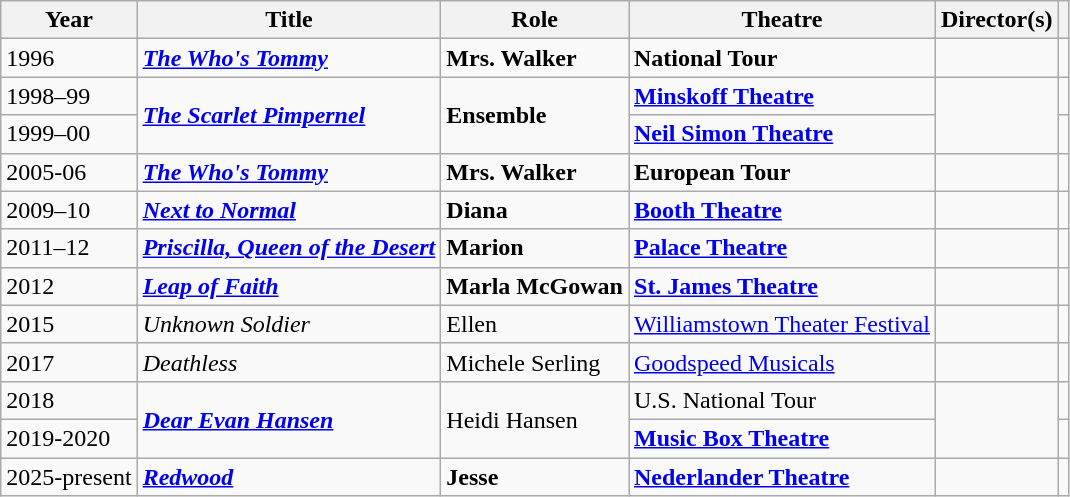<table class="wikitable sortable">
<tr>
<th>Year</th>
<th>Title</th>
<th>Role</th>
<th>Theatre</th>
<th>Director(s)</th>
<th></th>
</tr>
<tr>
<td>1996</td>
<td><strong> <em><a href='#'>The Who's Tommy</a></em> </strong></td>
<td><strong>Mrs. Walker</strong></td>
<td><strong>National Tour</strong></td>
<td></td>
<td></td>
</tr>
<tr>
<td>1998–99</td>
<td rowspan= 2><strong> <em><a href='#'>The Scarlet Pimpernel</a></em> </strong></td>
<td rowspan= 2><strong>Ensemble</strong> </td>
<td><strong><a href='#'>Minskoff Theatre</a></strong></td>
<td rowspan=2></td>
</tr>
<tr>
<td>1999–00</td>
<td><strong><a href='#'>Neil Simon Theatre</a></strong></td>
<td></td>
</tr>
<tr>
<td>2005-06</td>
<td><strong> <em><a href='#'>The Who's Tommy</a></em> </strong></td>
<td><strong>Mrs. Walker</strong></td>
<td><strong>European Tour</strong></td>
<td></td>
<td></td>
</tr>
<tr>
<td>2009–10</td>
<td><strong> <em><a href='#'>Next to Normal</a></em> </strong></td>
<td><strong>Diana</strong> </td>
<td><strong><a href='#'>Booth Theatre</a></strong></td>
<td></td>
<td></td>
</tr>
<tr>
<td>2011–12</td>
<td><strong> <em><a href='#'>Priscilla, Queen of the Desert</a></em> </strong></td>
<td><strong>Marion</strong></td>
<td><strong><a href='#'>Palace Theatre</a></strong></td>
<td></td>
<td></td>
</tr>
<tr>
<td>2012</td>
<td><strong> <em><a href='#'>Leap of Faith</a></em> </strong></td>
<td><strong>Marla McGowan</strong></td>
<td><strong><a href='#'>St. James Theatre</a></strong></td>
<td></td>
<td></td>
</tr>
<tr>
<td>2015</td>
<td><em>Unknown Soldier</em></td>
<td>Ellen</td>
<td><a href='#'>Williamstown Theater Festival</a></td>
<td></td>
<td></td>
</tr>
<tr>
<td>2017</td>
<td><em>Deathless</em></td>
<td>Michele Serling</td>
<td><a href='#'>Goodspeed Musicals</a></td>
<td></td>
<td></td>
</tr>
<tr>
<td>2018</td>
<td rowspan= 2><strong> <em><a href='#'>Dear Evan Hansen</a></em> </strong></td>
<td rowspan= 2>Heidi Hansen</td>
<td>U.S. National Tour</td>
<td rowspan=2></td>
<td></td>
</tr>
<tr>
<td>2019-2020</td>
<td><strong><a href='#'>Music Box Theatre</a></strong></td>
<td></td>
</tr>
<tr>
<td>2025-present</td>
<td><strong> <em><a href='#'>Redwood</a></em> </strong></td>
<td><strong>Jesse</strong> </td>
<td><strong><a href='#'>Nederlander Theatre</a></strong></td>
<td></td>
<td></td>
</tr>
</table>
